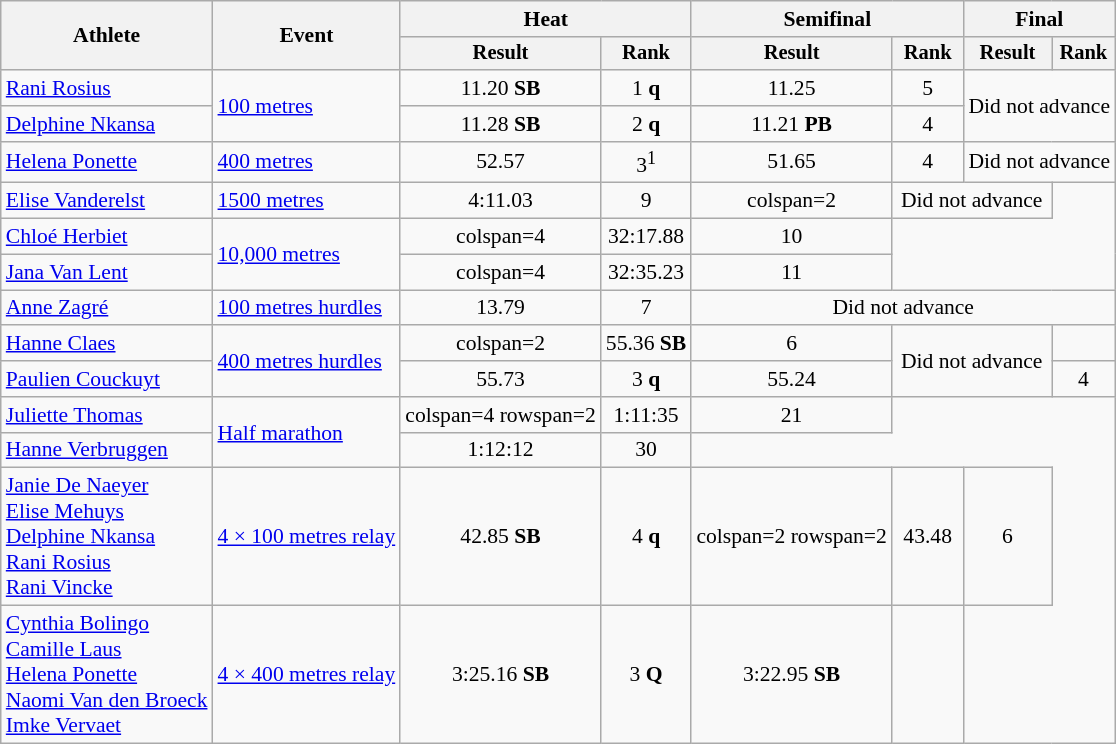<table class=wikitable style=font-size:90%>
<tr>
<th rowspan=2>Athlete</th>
<th rowspan=2>Event</th>
<th colspan=2>Heat</th>
<th colspan=2>Semifinal</th>
<th colspan=2>Final</th>
</tr>
<tr style=font-size:95%>
<th>Result</th>
<th>Rank</th>
<th>Result</th>
<th>Rank</th>
<th>Result</th>
<th>Rank</th>
</tr>
<tr align=center>
<td align=left><a href='#'>Rani Rosius</a></td>
<td align=left rowspan=2><a href='#'>100 metres</a></td>
<td>11.20 <strong>SB</strong></td>
<td>1 <strong>q</strong></td>
<td>11.25</td>
<td>5</td>
<td rowspan=2 colspan=2>Did not advance</td>
</tr>
<tr align=center>
<td align=left><a href='#'>Delphine Nkansa</a></td>
<td>11.28 <strong>SB</strong></td>
<td>2 <strong>q</strong></td>
<td>11.21 <strong>PB</strong></td>
<td>4</td>
</tr>
<tr align=center>
<td align=left><a href='#'>Helena Ponette</a></td>
<td align=left><a href='#'>400 metres</a></td>
<td>52.57</td>
<td>3<sup>1</sup></td>
<td>51.65</td>
<td>4</td>
<td colspan=2>Did not advance</td>
</tr>
<tr align=center>
<td align=left><a href='#'>Elise Vanderelst</a></td>
<td align=left><a href='#'>1500 metres</a></td>
<td>4:11.03</td>
<td>9</td>
<td>colspan=2</td>
<td colspan=2>Did not advance</td>
</tr>
<tr align=center>
<td align=left><a href='#'>Chloé Herbiet</a></td>
<td align=left rowspan=2><a href='#'>10,000 metres</a></td>
<td>colspan=4</td>
<td>32:17.88</td>
<td>10</td>
</tr>
<tr align=center>
<td align=left><a href='#'>Jana Van Lent</a></td>
<td>colspan=4</td>
<td>32:35.23</td>
<td>11</td>
</tr>
<tr align=center>
<td align=left><a href='#'>Anne Zagré</a></td>
<td align=left><a href='#'>100 metres hurdles</a></td>
<td>13.79</td>
<td>7</td>
<td colspan=4>Did not advance</td>
</tr>
<tr align=center>
<td align=left><a href='#'>Hanne Claes</a></td>
<td align=left rowspan=2><a href='#'>400 metres hurdles</a></td>
<td>colspan=2 </td>
<td>55.36 <strong>SB</strong></td>
<td>6</td>
<td rowspan=2 colspan=2>Did not advance</td>
</tr>
<tr align=center>
<td align=left><a href='#'>Paulien Couckuyt</a></td>
<td>55.73</td>
<td>3 <strong>q</strong></td>
<td>55.24</td>
<td>4</td>
</tr>
<tr align=center>
<td align=left><a href='#'>Juliette Thomas</a></td>
<td align=left rowspan=2><a href='#'>Half marathon</a></td>
<td>colspan=4 rowspan=2</td>
<td>1:11:35</td>
<td>21</td>
</tr>
<tr align=center>
<td align=left><a href='#'>Hanne Verbruggen</a></td>
<td>1:12:12</td>
<td>30</td>
</tr>
<tr align=center>
<td align=left><a href='#'>Janie De Naeyer</a><br><a href='#'>Elise Mehuys</a><br><a href='#'>Delphine Nkansa</a><br><a href='#'>Rani Rosius</a><br><a href='#'>Rani Vincke</a></td>
<td align=left><a href='#'>4 × 100 metres relay</a></td>
<td>42.85 <strong>SB</strong></td>
<td>4 <strong>q</strong></td>
<td>colspan=2 rowspan=2</td>
<td>43.48</td>
<td>6</td>
</tr>
<tr align=center>
<td align=left><a href='#'>Cynthia Bolingo</a><br><a href='#'>Camille Laus</a><br><a href='#'>Helena Ponette</a><br><a href='#'>Naomi Van den Broeck</a><br><a href='#'>Imke Vervaet</a></td>
<td align=left><a href='#'>4 × 400 metres relay</a></td>
<td>3:25.16 <strong>SB</strong></td>
<td>3 <strong>Q</strong></td>
<td>3:22.95 <strong>SB</strong></td>
<td></td>
</tr>
</table>
